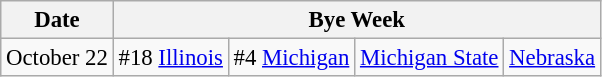<table class="wikitable" style="font-size:95%;">
<tr>
<th>Date</th>
<th colspan="4">Bye Week</th>
</tr>
<tr>
<td>October 22</td>
<td>#18 <a href='#'>Illinois</a></td>
<td>#4 <a href='#'>Michigan</a></td>
<td><a href='#'>Michigan State</a></td>
<td><a href='#'>Nebraska</a></td>
</tr>
</table>
